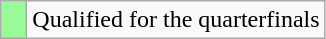<table class="wikitable">
<tr>
<td width=10px bgcolor="#98fb98"></td>
<td>Qualified for the quarterfinals</td>
</tr>
</table>
